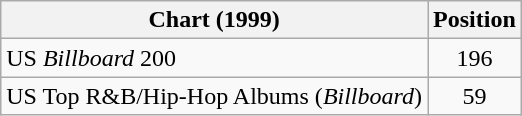<table class="wikitable sortable">
<tr>
<th>Chart (1999)</th>
<th>Position</th>
</tr>
<tr>
<td>US <em>Billboard</em> 200</td>
<td align="center">196</td>
</tr>
<tr>
<td>US Top R&B/Hip-Hop Albums (<em>Billboard</em>)</td>
<td align="center">59</td>
</tr>
</table>
